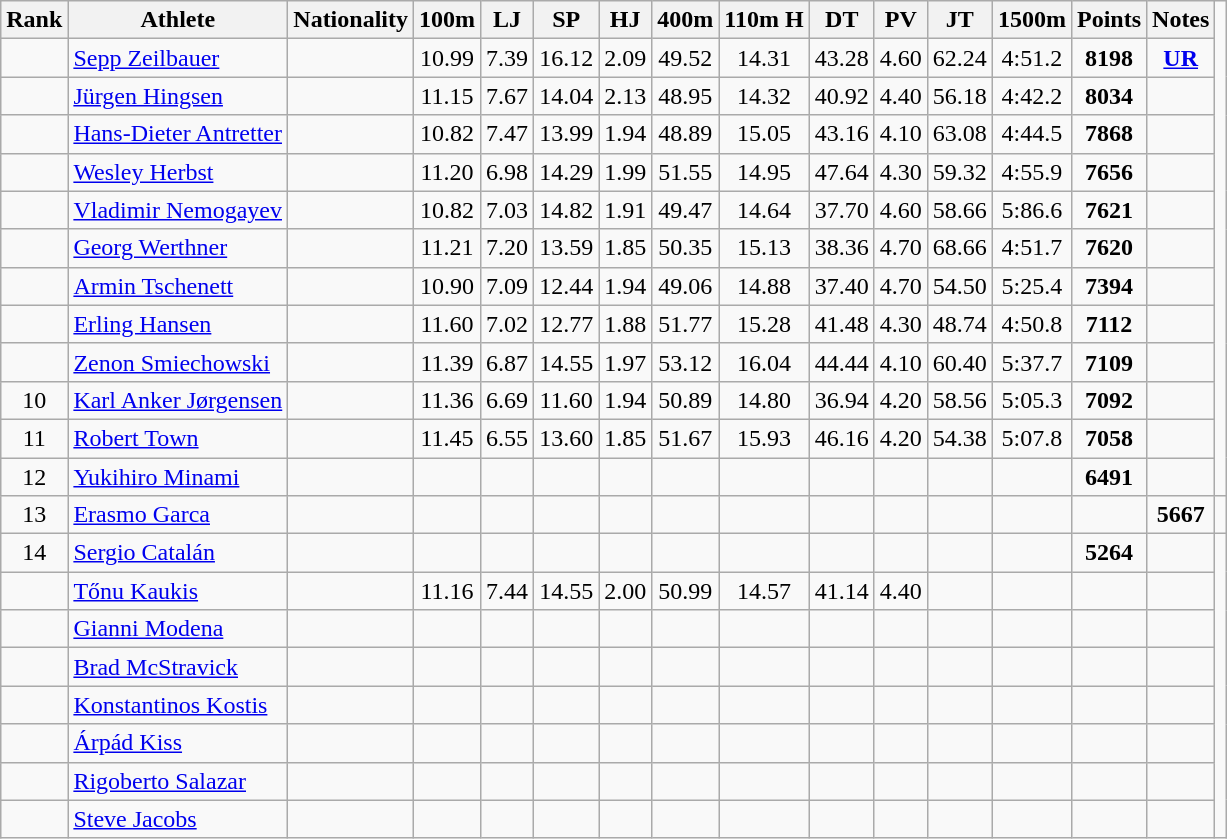<table class="wikitable sortable" style="text-align:center">
<tr>
<th>Rank</th>
<th>Athlete</th>
<th>Nationality</th>
<th>100m</th>
<th>LJ</th>
<th>SP</th>
<th>HJ</th>
<th>400m</th>
<th>110m H</th>
<th>DT</th>
<th>PV</th>
<th>JT</th>
<th>1500m</th>
<th>Points</th>
<th>Notes</th>
</tr>
<tr>
<td></td>
<td align=left><a href='#'>Sepp Zeilbauer</a></td>
<td align=left></td>
<td>10.99</td>
<td>7.39</td>
<td>16.12</td>
<td>2.09</td>
<td>49.52</td>
<td>14.31</td>
<td>43.28</td>
<td>4.60</td>
<td>62.24</td>
<td>4:51.2</td>
<td><strong>8198</strong></td>
<td><strong><a href='#'>UR</a></strong></td>
</tr>
<tr>
<td></td>
<td align=left><a href='#'>Jürgen Hingsen</a></td>
<td align=left></td>
<td>11.15</td>
<td>7.67</td>
<td>14.04</td>
<td>2.13</td>
<td>48.95</td>
<td>14.32</td>
<td>40.92</td>
<td>4.40</td>
<td>56.18</td>
<td>4:42.2</td>
<td><strong>8034</strong></td>
<td></td>
</tr>
<tr>
<td></td>
<td align=left><a href='#'>Hans-Dieter Antretter</a></td>
<td align=left></td>
<td>10.82</td>
<td>7.47</td>
<td>13.99</td>
<td>1.94</td>
<td>48.89</td>
<td>15.05</td>
<td>43.16</td>
<td>4.10</td>
<td>63.08</td>
<td>4:44.5</td>
<td><strong>7868</strong></td>
<td></td>
</tr>
<tr>
<td></td>
<td align=left><a href='#'>Wesley Herbst</a></td>
<td align=left></td>
<td>11.20</td>
<td>6.98</td>
<td>14.29</td>
<td>1.99</td>
<td>51.55</td>
<td>14.95</td>
<td>47.64</td>
<td>4.30</td>
<td>59.32</td>
<td>4:55.9</td>
<td><strong>7656</strong></td>
<td></td>
</tr>
<tr>
<td></td>
<td align=left><a href='#'>Vladimir Nemogayev</a></td>
<td align=left></td>
<td>10.82</td>
<td>7.03</td>
<td>14.82</td>
<td>1.91</td>
<td>49.47</td>
<td>14.64</td>
<td>37.70</td>
<td>4.60</td>
<td>58.66</td>
<td>5:86.6</td>
<td><strong>7621</strong></td>
<td></td>
</tr>
<tr>
<td></td>
<td align=left><a href='#'>Georg Werthner</a></td>
<td align=left></td>
<td>11.21</td>
<td>7.20</td>
<td>13.59</td>
<td>1.85</td>
<td>50.35</td>
<td>15.13</td>
<td>38.36</td>
<td>4.70</td>
<td>68.66</td>
<td>4:51.7</td>
<td><strong>7620</strong></td>
<td></td>
</tr>
<tr>
<td></td>
<td align=left><a href='#'>Armin Tschenett</a></td>
<td align=left></td>
<td>10.90</td>
<td>7.09</td>
<td>12.44</td>
<td>1.94</td>
<td>49.06</td>
<td>14.88</td>
<td>37.40</td>
<td>4.70</td>
<td>54.50</td>
<td>5:25.4</td>
<td><strong>7394</strong></td>
<td></td>
</tr>
<tr>
<td></td>
<td align=left><a href='#'>Erling Hansen</a></td>
<td align=left></td>
<td>11.60</td>
<td>7.02</td>
<td>12.77</td>
<td>1.88</td>
<td>51.77</td>
<td>15.28</td>
<td>41.48</td>
<td>4.30</td>
<td>48.74</td>
<td>4:50.8</td>
<td><strong>7112</strong></td>
<td></td>
</tr>
<tr>
<td></td>
<td align=left><a href='#'>Zenon Smiechowski</a></td>
<td align=left></td>
<td>11.39</td>
<td>6.87</td>
<td>14.55</td>
<td>1.97</td>
<td>53.12</td>
<td>16.04</td>
<td>44.44</td>
<td>4.10</td>
<td>60.40</td>
<td>5:37.7</td>
<td><strong>7109</strong></td>
<td></td>
</tr>
<tr>
<td>10</td>
<td align=left><a href='#'>Karl Anker Jørgensen</a></td>
<td align=left></td>
<td>11.36</td>
<td>6.69</td>
<td>11.60</td>
<td>1.94</td>
<td>50.89</td>
<td>14.80</td>
<td>36.94</td>
<td>4.20</td>
<td>58.56</td>
<td>5:05.3</td>
<td><strong>7092</strong></td>
<td></td>
</tr>
<tr>
<td>11</td>
<td align=left><a href='#'>Robert Town</a></td>
<td align=left></td>
<td>11.45</td>
<td>6.55</td>
<td>13.60</td>
<td>1.85</td>
<td>51.67</td>
<td>15.93</td>
<td>46.16</td>
<td>4.20</td>
<td>54.38</td>
<td>5:07.8</td>
<td><strong>7058</strong></td>
<td></td>
</tr>
<tr>
<td>12</td>
<td align=left><a href='#'>Yukihiro Minami</a></td>
<td align=left></td>
<td></td>
<td></td>
<td></td>
<td></td>
<td></td>
<td></td>
<td></td>
<td></td>
<td></td>
<td></td>
<td><strong>6491</strong></td>
<td></td>
</tr>
<tr>
<td>13</td>
<td align=left><a href='#'>Erasmo Garca</a></td>
<td align=left></td>
<td></td>
<td></td>
<td></td>
<td></td>
<td></td>
<td></td>
<td></td>
<td></td>
<td></td>
<td></td>
<td></td>
<td><strong>5667</strong></td>
<td></td>
</tr>
<tr>
<td>14</td>
<td align=left><a href='#'>Sergio Catalán</a></td>
<td align=left></td>
<td></td>
<td></td>
<td></td>
<td></td>
<td></td>
<td></td>
<td></td>
<td></td>
<td></td>
<td></td>
<td><strong>5264</strong></td>
<td></td>
</tr>
<tr>
<td></td>
<td align=left><a href='#'>Tőnu Kaukis</a></td>
<td align=left></td>
<td>11.16</td>
<td>7.44</td>
<td>14.55</td>
<td>2.00</td>
<td>50.99</td>
<td>14.57</td>
<td>41.14</td>
<td>4.40</td>
<td></td>
<td></td>
<td><strong></strong></td>
<td></td>
</tr>
<tr>
<td></td>
<td align=left><a href='#'>Gianni Modena</a></td>
<td align=left></td>
<td></td>
<td></td>
<td></td>
<td></td>
<td></td>
<td></td>
<td></td>
<td></td>
<td></td>
<td></td>
<td><strong></strong></td>
<td></td>
</tr>
<tr>
<td></td>
<td align=left><a href='#'>Brad McStravick</a></td>
<td align=left></td>
<td></td>
<td></td>
<td></td>
<td></td>
<td></td>
<td></td>
<td></td>
<td></td>
<td></td>
<td></td>
<td><strong></strong></td>
<td></td>
</tr>
<tr>
<td></td>
<td align=left><a href='#'>Konstantinos Kostis</a></td>
<td align=left></td>
<td></td>
<td></td>
<td></td>
<td></td>
<td></td>
<td></td>
<td></td>
<td></td>
<td></td>
<td></td>
<td><strong></strong></td>
<td></td>
</tr>
<tr>
<td></td>
<td align=left><a href='#'>Árpád Kiss</a></td>
<td align=left></td>
<td></td>
<td></td>
<td></td>
<td></td>
<td></td>
<td></td>
<td></td>
<td></td>
<td></td>
<td></td>
<td><strong></strong></td>
<td></td>
</tr>
<tr>
<td></td>
<td align=left><a href='#'>Rigoberto Salazar</a></td>
<td align=left></td>
<td></td>
<td></td>
<td></td>
<td></td>
<td></td>
<td></td>
<td></td>
<td></td>
<td></td>
<td></td>
<td><strong></strong></td>
<td></td>
</tr>
<tr>
<td></td>
<td align=left><a href='#'>Steve Jacobs</a></td>
<td align=left></td>
<td></td>
<td></td>
<td></td>
<td></td>
<td></td>
<td></td>
<td></td>
<td></td>
<td></td>
<td></td>
<td><strong></strong></td>
<td></td>
</tr>
</table>
